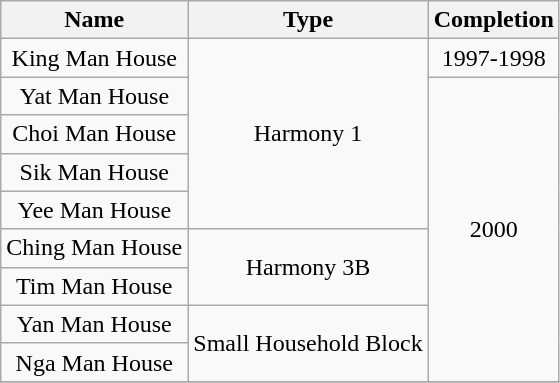<table class="wikitable" style="text-align: center">
<tr>
<th>Name</th>
<th>Type</th>
<th>Completion</th>
</tr>
<tr>
<td>King Man House</td>
<td rowspan="5">Harmony 1</td>
<td rowspan="1">1997-1998</td>
</tr>
<tr>
<td>Yat Man House</td>
<td rowspan="8">2000</td>
</tr>
<tr>
<td>Choi Man House</td>
</tr>
<tr>
<td>Sik Man House</td>
</tr>
<tr>
<td>Yee Man House</td>
</tr>
<tr>
<td>Ching Man House</td>
<td rowspan="2">Harmony 3B</td>
</tr>
<tr>
<td>Tim Man House</td>
</tr>
<tr>
<td>Yan Man House</td>
<td rowspan="2">Small Household Block</td>
</tr>
<tr>
<td>Nga Man House</td>
</tr>
<tr>
</tr>
</table>
